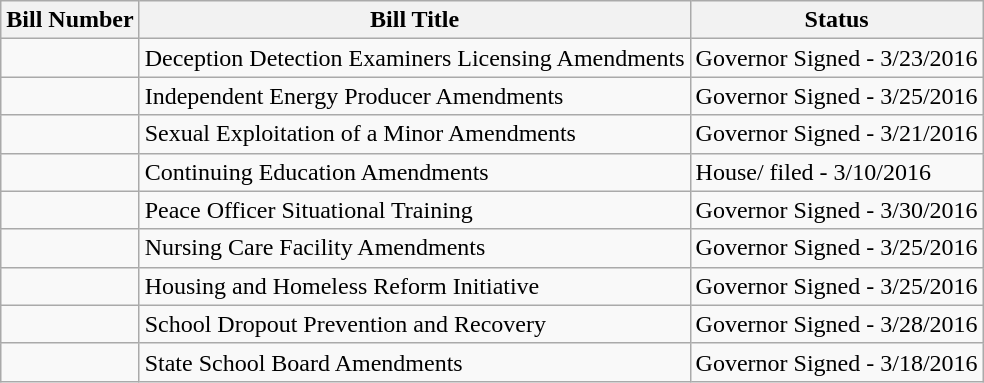<table class="wikitable">
<tr>
<th>Bill Number</th>
<th>Bill Title</th>
<th>Status</th>
</tr>
<tr>
<td></td>
<td>Deception Detection Examiners Licensing Amendments</td>
<td>Governor Signed - 3/23/2016</td>
</tr>
<tr>
<td></td>
<td>Independent Energy Producer Amendments</td>
<td>Governor Signed - 3/25/2016</td>
</tr>
<tr>
<td></td>
<td>Sexual Exploitation of a Minor Amendments</td>
<td>Governor Signed - 3/21/2016</td>
</tr>
<tr>
<td></td>
<td>Continuing Education Amendments</td>
<td>House/ filed - 3/10/2016</td>
</tr>
<tr>
<td></td>
<td>Peace Officer Situational Training</td>
<td>Governor Signed - 3/30/2016</td>
</tr>
<tr>
<td></td>
<td>Nursing Care Facility Amendments</td>
<td>Governor Signed - 3/25/2016</td>
</tr>
<tr>
<td></td>
<td>Housing and Homeless Reform Initiative</td>
<td>Governor Signed - 3/25/2016</td>
</tr>
<tr>
<td></td>
<td>School Dropout Prevention and Recovery</td>
<td>Governor Signed - 3/28/2016</td>
</tr>
<tr>
<td></td>
<td>State School Board Amendments</td>
<td>Governor Signed - 3/18/2016</td>
</tr>
</table>
